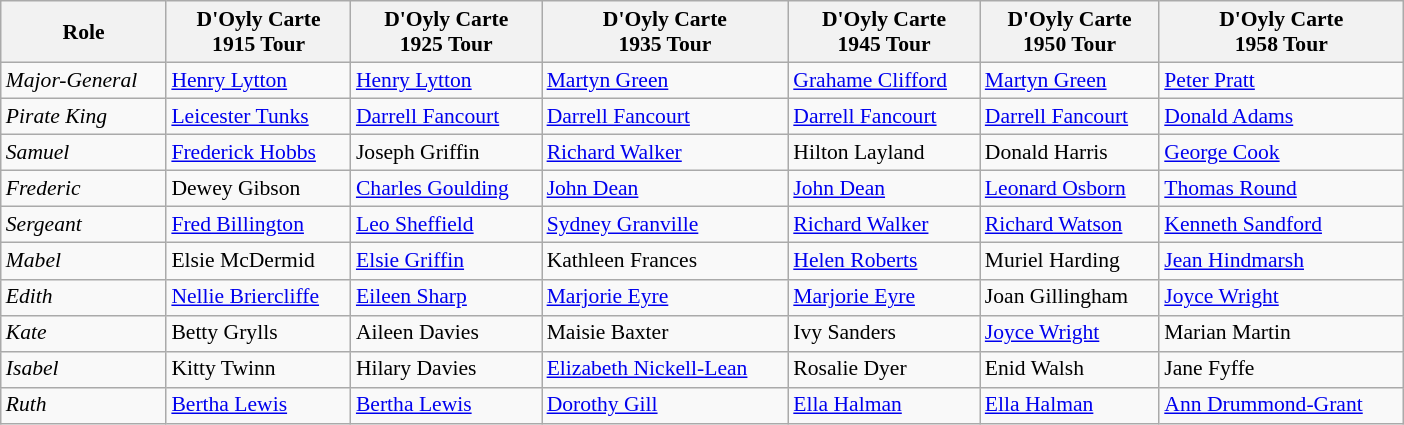<table class="wikitable" style="width: 65em; font-size: 90%; line-height: 1.2">
<tr>
<th>Role</th>
<th>D'Oyly Carte<br>1915 Tour</th>
<th>D'Oyly Carte<br>1925 Tour</th>
<th>D'Oyly Carte<br>1935 Tour</th>
<th>D'Oyly Carte<br>1945 Tour</th>
<th>D'Oyly Carte<br>1950 Tour</th>
<th>D'Oyly Carte<br>1958 Tour</th>
</tr>
<tr>
<td><em>Major-General</em></td>
<td><a href='#'>Henry Lytton</a></td>
<td><a href='#'>Henry Lytton</a></td>
<td><a href='#'>Martyn Green</a></td>
<td><a href='#'>Grahame Clifford</a></td>
<td><a href='#'>Martyn Green</a></td>
<td><a href='#'>Peter Pratt</a></td>
</tr>
<tr>
<td><em>Pirate King</em></td>
<td><a href='#'>Leicester Tunks</a></td>
<td><a href='#'>Darrell Fancourt</a></td>
<td><a href='#'>Darrell Fancourt</a></td>
<td><a href='#'>Darrell Fancourt</a></td>
<td><a href='#'>Darrell Fancourt</a></td>
<td><a href='#'>Donald Adams</a></td>
</tr>
<tr>
<td><em>Samuel</em></td>
<td><a href='#'>Frederick Hobbs</a></td>
<td>Joseph Griffin</td>
<td><a href='#'>Richard Walker</a></td>
<td>Hilton Layland</td>
<td>Donald Harris</td>
<td><a href='#'>George Cook</a></td>
</tr>
<tr>
<td><em>Frederic</em></td>
<td>Dewey Gibson</td>
<td><a href='#'>Charles Goulding</a></td>
<td><a href='#'>John Dean</a></td>
<td><a href='#'>John Dean</a></td>
<td><a href='#'>Leonard Osborn</a></td>
<td><a href='#'>Thomas Round</a></td>
</tr>
<tr>
<td><em>Sergeant</em></td>
<td><a href='#'>Fred Billington</a></td>
<td><a href='#'>Leo Sheffield</a></td>
<td><a href='#'>Sydney Granville</a></td>
<td><a href='#'>Richard Walker</a></td>
<td><a href='#'>Richard Watson</a></td>
<td><a href='#'>Kenneth Sandford</a></td>
</tr>
<tr>
<td><em>Mabel</em></td>
<td>Elsie McDermid</td>
<td><a href='#'>Elsie Griffin</a></td>
<td>Kathleen Frances</td>
<td><a href='#'>Helen Roberts</a></td>
<td>Muriel Harding</td>
<td><a href='#'>Jean Hindmarsh</a></td>
</tr>
<tr>
<td><em>Edith</em></td>
<td><a href='#'>Nellie Briercliffe</a></td>
<td><a href='#'>Eileen Sharp</a></td>
<td><a href='#'>Marjorie Eyre</a></td>
<td><a href='#'>Marjorie Eyre</a></td>
<td>Joan Gillingham</td>
<td><a href='#'>Joyce Wright</a></td>
</tr>
<tr>
<td><em>Kate</em></td>
<td>Betty Grylls</td>
<td>Aileen Davies</td>
<td>Maisie Baxter</td>
<td>Ivy Sanders</td>
<td><a href='#'>Joyce Wright</a></td>
<td>Marian Martin</td>
</tr>
<tr>
<td><em>Isabel</em></td>
<td>Kitty Twinn</td>
<td>Hilary Davies</td>
<td><a href='#'>Elizabeth Nickell-Lean</a></td>
<td>Rosalie Dyer</td>
<td>Enid Walsh</td>
<td>Jane Fyffe</td>
</tr>
<tr>
<td><em>Ruth</em></td>
<td><a href='#'>Bertha Lewis</a></td>
<td><a href='#'>Bertha Lewis</a></td>
<td><a href='#'>Dorothy Gill</a></td>
<td><a href='#'>Ella Halman</a></td>
<td><a href='#'>Ella Halman</a></td>
<td><a href='#'>Ann Drummond-Grant</a></td>
</tr>
</table>
